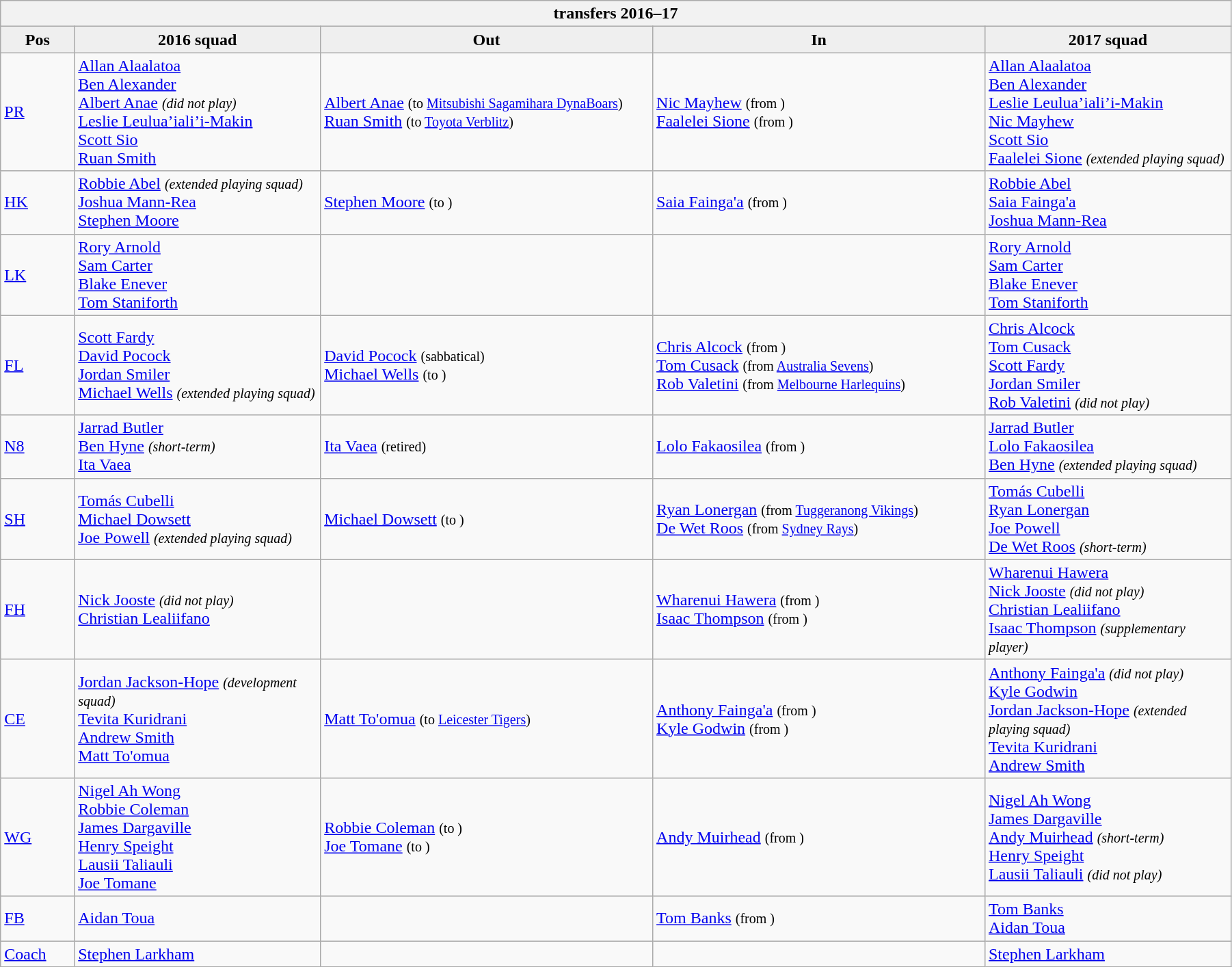<table class="wikitable" style="text-align: left; width:95%">
<tr>
<th colspan="100%"> transfers 2016–17</th>
</tr>
<tr>
<th style="background:#efefef; width:6%;">Pos</th>
<th style="background:#efefef; width:20%;">2016 squad</th>
<th style="background:#efefef; width:27%;">Out</th>
<th style="background:#efefef; width:27%;">In</th>
<th style="background:#efefef; width:20%;">2017 squad</th>
</tr>
<tr>
<td><a href='#'>PR</a></td>
<td> <a href='#'>Allan Alaalatoa</a> <br> <a href='#'>Ben Alexander</a> <br> <a href='#'>Albert Anae</a> <small><em>(did not play)</em></small> <br> <a href='#'>Leslie Leulua’iali’i-Makin</a> <br> <a href='#'>Scott Sio</a> <br> <a href='#'>Ruan Smith</a></td>
<td>  <a href='#'>Albert Anae</a> <small>(to  <a href='#'>Mitsubishi Sagamihara DynaBoars</a>)</small> <br>  <a href='#'>Ruan Smith</a> <small>(to  <a href='#'>Toyota Verblitz</a>)</small></td>
<td>  <a href='#'>Nic Mayhew</a> <small>(from )</small> <br>  <a href='#'>Faalelei Sione</a> <small>(from )</small></td>
<td> <a href='#'>Allan Alaalatoa</a> <br> <a href='#'>Ben Alexander</a> <br> <a href='#'>Leslie Leulua’iali’i-Makin</a> <br> <a href='#'>Nic Mayhew</a> <br> <a href='#'>Scott Sio</a> <br> <a href='#'>Faalelei Sione</a> <small><em>(extended playing squad)</em></small></td>
</tr>
<tr>
<td><a href='#'>HK</a></td>
<td> <a href='#'>Robbie Abel</a> <small><em>(extended playing squad)</em></small> <br> <a href='#'>Joshua Mann-Rea</a> <br> <a href='#'>Stephen Moore</a></td>
<td>  <a href='#'>Stephen Moore</a> <small>(to )</small></td>
<td>  <a href='#'>Saia Fainga'a</a> <small>(from )</small></td>
<td> <a href='#'>Robbie Abel</a> <br> <a href='#'>Saia Fainga'a</a> <br> <a href='#'>Joshua Mann-Rea</a></td>
</tr>
<tr>
<td><a href='#'>LK</a></td>
<td> <a href='#'>Rory Arnold</a> <br> <a href='#'>Sam Carter</a> <br> <a href='#'>Blake Enever</a> <br> <a href='#'>Tom Staniforth</a></td>
<td></td>
<td></td>
<td> <a href='#'>Rory Arnold</a> <br> <a href='#'>Sam Carter</a> <br> <a href='#'>Blake Enever</a> <br> <a href='#'>Tom Staniforth</a></td>
</tr>
<tr>
<td><a href='#'>FL</a></td>
<td> <a href='#'>Scott Fardy</a> <br> <a href='#'>David Pocock</a> <br> <a href='#'>Jordan Smiler</a> <br> <a href='#'>Michael Wells</a> <small><em>(extended playing squad)</em></small></td>
<td>  <a href='#'>David Pocock</a> <small>(sabbatical)</small> <br>  <a href='#'>Michael Wells</a> <small>(to )</small></td>
<td>  <a href='#'>Chris Alcock</a> <small>(from )</small> <br>  <a href='#'>Tom Cusack</a> <small>(from <a href='#'>Australia Sevens</a>)</small> <br>  <a href='#'>Rob Valetini</a> <small>(from <a href='#'>Melbourne Harlequins</a>)</small></td>
<td> <a href='#'>Chris Alcock</a> <br> <a href='#'>Tom Cusack</a> <br> <a href='#'>Scott Fardy</a> <br> <a href='#'>Jordan Smiler</a> <br> <a href='#'>Rob Valetini</a> <small><em>(did not play)</em></small></td>
</tr>
<tr>
<td><a href='#'>N8</a></td>
<td> <a href='#'>Jarrad Butler</a> <br> <a href='#'>Ben Hyne</a> <small><em>(short-term)</em></small> <br> <a href='#'>Ita Vaea</a></td>
<td>  <a href='#'>Ita Vaea</a> <small>(retired)</small></td>
<td>  <a href='#'>Lolo Fakaosilea</a> <small>(from )</small></td>
<td> <a href='#'>Jarrad Butler</a> <br> <a href='#'>Lolo Fakaosilea</a> <br> <a href='#'>Ben Hyne</a> <small><em>(extended playing squad)</em></small></td>
</tr>
<tr>
<td><a href='#'>SH</a></td>
<td> <a href='#'>Tomás Cubelli</a> <br> <a href='#'>Michael Dowsett</a> <br> <a href='#'>Joe Powell</a> <small><em>(extended playing squad)</em></small></td>
<td>  <a href='#'>Michael Dowsett</a> <small>(to )</small></td>
<td>  <a href='#'>Ryan Lonergan</a> <small>(from <a href='#'>Tuggeranong Vikings</a>)</small> <br>  <a href='#'>De Wet Roos</a> <small>(from <a href='#'>Sydney Rays</a>)</small></td>
<td> <a href='#'>Tomás Cubelli</a> <br> <a href='#'>Ryan Lonergan</a> <br> <a href='#'>Joe Powell</a> <br> <a href='#'>De Wet Roos</a> <small><em>(short-term)</em></small></td>
</tr>
<tr>
<td><a href='#'>FH</a></td>
<td> <a href='#'>Nick Jooste</a> <small><em>(did not play)</em></small> <br> <a href='#'>Christian Lealiifano</a></td>
<td></td>
<td>  <a href='#'>Wharenui Hawera</a> <small>(from )</small> <br>  <a href='#'>Isaac Thompson</a> <small>(from )</small></td>
<td> <a href='#'>Wharenui Hawera</a> <br> <a href='#'>Nick Jooste</a> <small><em>(did not play)</em></small> <br> <a href='#'>Christian Lealiifano</a> <br> <a href='#'>Isaac Thompson</a> <small><em>(supplementary player)</em></small></td>
</tr>
<tr>
<td><a href='#'>CE</a></td>
<td> <a href='#'>Jordan Jackson-Hope</a> <small><em>(development squad)</em></small> <br> <a href='#'>Tevita Kuridrani</a> <br> <a href='#'>Andrew Smith</a> <br> <a href='#'>Matt To'omua</a></td>
<td>  <a href='#'>Matt To'omua</a> <small>(to  <a href='#'>Leicester Tigers</a>)</small></td>
<td>  <a href='#'>Anthony Fainga'a</a> <small>(from )</small> <br>  <a href='#'>Kyle Godwin</a> <small>(from )</small></td>
<td> <a href='#'>Anthony Fainga'a</a> <small><em>(did not play)</em></small> <br> <a href='#'>Kyle Godwin</a> <br> <a href='#'>Jordan Jackson-Hope</a> <small><em>(extended playing squad)</em></small> <br><a href='#'>Tevita Kuridrani</a> <br> <a href='#'>Andrew Smith</a></td>
</tr>
<tr>
<td><a href='#'>WG</a></td>
<td> <a href='#'>Nigel Ah Wong</a> <br> <a href='#'>Robbie Coleman</a> <br> <a href='#'>James Dargaville</a> <br> <a href='#'>Henry Speight</a> <br> <a href='#'>Lausii Taliauli</a> <br> <a href='#'>Joe Tomane</a></td>
<td>  <a href='#'>Robbie Coleman</a> <small>(to )</small> <br>  <a href='#'>Joe Tomane</a> <small>(to )</small></td>
<td>  <a href='#'>Andy Muirhead</a> <small>(from )</small></td>
<td> <a href='#'>Nigel Ah Wong</a> <br> <a href='#'>James Dargaville</a> <br> <a href='#'>Andy Muirhead</a> <small><em>(short-term)</em></small> <br> <a href='#'>Henry Speight</a> <br> <a href='#'>Lausii Taliauli</a> <small><em>(did not play)</em></small></td>
</tr>
<tr>
<td><a href='#'>FB</a></td>
<td> <a href='#'>Aidan Toua</a></td>
<td></td>
<td>  <a href='#'>Tom Banks</a> <small>(from )</small></td>
<td> <a href='#'>Tom Banks</a> <br> <a href='#'>Aidan Toua</a></td>
</tr>
<tr>
<td><a href='#'>Coach</a></td>
<td> <a href='#'>Stephen Larkham</a></td>
<td></td>
<td></td>
<td> <a href='#'>Stephen Larkham</a></td>
</tr>
</table>
